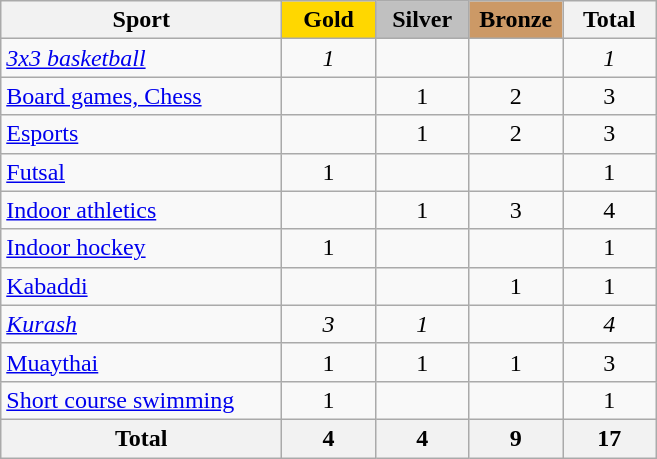<table class="wikitable sortable" style="text-align:center;">
<tr>
<th width=180>Sport</th>
<th scope="col" style="background:gold; width:55px;">Gold</th>
<th scope="col" style="background:silver; width:55px;">Silver</th>
<th scope="col" style="background:#cc9966; width:55px;">Bronze</th>
<th width=55>Total</th>
</tr>
<tr class="sortbottom">
<td align=left><em><a href='#'>3x3 basketball</a></em></td>
<td><em>1</em></td>
<td></td>
<td></td>
<td><em>1</em></td>
</tr>
<tr>
<td align=left><a href='#'>Board games, Chess</a></td>
<td></td>
<td>1</td>
<td>2</td>
<td>3</td>
</tr>
<tr>
<td align=left><a href='#'>Esports</a></td>
<td></td>
<td>1</td>
<td>2</td>
<td>3</td>
</tr>
<tr>
<td align=left><a href='#'>Futsal</a></td>
<td>1</td>
<td></td>
<td></td>
<td>1</td>
</tr>
<tr>
<td align=left><a href='#'>Indoor athletics</a></td>
<td></td>
<td>1</td>
<td>3</td>
<td>4</td>
</tr>
<tr>
<td align=left><a href='#'>Indoor hockey</a></td>
<td>1</td>
<td></td>
<td></td>
<td>1</td>
</tr>
<tr>
<td align=left><a href='#'>Kabaddi</a></td>
<td></td>
<td></td>
<td>1</td>
<td>1</td>
</tr>
<tr class="sortbottom">
<td align=left><em><a href='#'>Kurash</a></em></td>
<td><em>3</em></td>
<td><em>1</em></td>
<td></td>
<td><em>4</em></td>
</tr>
<tr>
<td align=left><a href='#'>Muaythai</a></td>
<td>1</td>
<td>1</td>
<td>1</td>
<td>3</td>
</tr>
<tr>
<td align=left><a href='#'>Short course swimming</a></td>
<td>1</td>
<td></td>
<td></td>
<td>1</td>
</tr>
<tr class="sortbottom">
<th>Total</th>
<th>4</th>
<th>4</th>
<th>9</th>
<th>17</th>
</tr>
</table>
